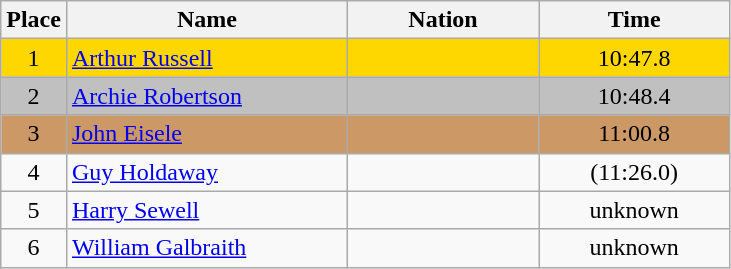<table class=wikitable>
<tr>
<th width=20>Place</th>
<th width=180>Name</th>
<th width=120>Nation</th>
<th width=120>Time</th>
</tr>
<tr bgcolor=gold>
<td align=center>1</td>
<td><a href='#'>Arthur Russell</a></td>
<td></td>
<td align=center>10:47.8</td>
</tr>
<tr bgcolor=silver>
<td align=center>2</td>
<td><a href='#'>Archie Robertson</a></td>
<td></td>
<td align=center>10:48.4</td>
</tr>
<tr bgcolor=cc9966>
<td align=center>3</td>
<td><a href='#'>John Eisele</a></td>
<td></td>
<td align=center>11:00.8</td>
</tr>
<tr>
<td align=center>4</td>
<td><a href='#'>Guy Holdaway</a></td>
<td></td>
<td align=center>(11:26.0)</td>
</tr>
<tr>
<td align=center>5</td>
<td><a href='#'>Harry Sewell</a></td>
<td></td>
<td align=center>unknown</td>
</tr>
<tr>
<td align=center>6</td>
<td><a href='#'>William Galbraith</a></td>
<td></td>
<td align=center>unknown</td>
</tr>
</table>
